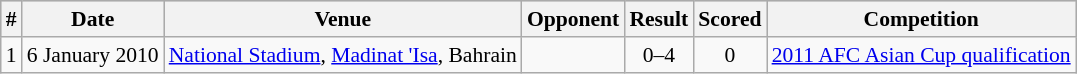<table class="wikitable" style="font-size:90%; text-align: left;">
<tr bgcolor="#CCCCCC" align="center">
<th>#</th>
<th>Date</th>
<th>Venue</th>
<th>Opponent</th>
<th>Result</th>
<th>Scored</th>
<th>Competition</th>
</tr>
<tr>
<td>1</td>
<td>6 January 2010</td>
<td><a href='#'>National Stadium</a>, <a href='#'>Madinat 'Isa</a>, Bahrain</td>
<td></td>
<td align=center>0–4</td>
<td align=center>0</td>
<td><a href='#'>2011 AFC Asian Cup qualification</a></td>
</tr>
</table>
